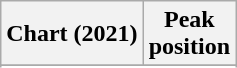<table class="wikitable sortable plainrowheaders" style="text-align:center">
<tr>
<th scope="col">Chart (2021)</th>
<th scope="col">Peak<br>position</th>
</tr>
<tr>
</tr>
<tr>
</tr>
</table>
